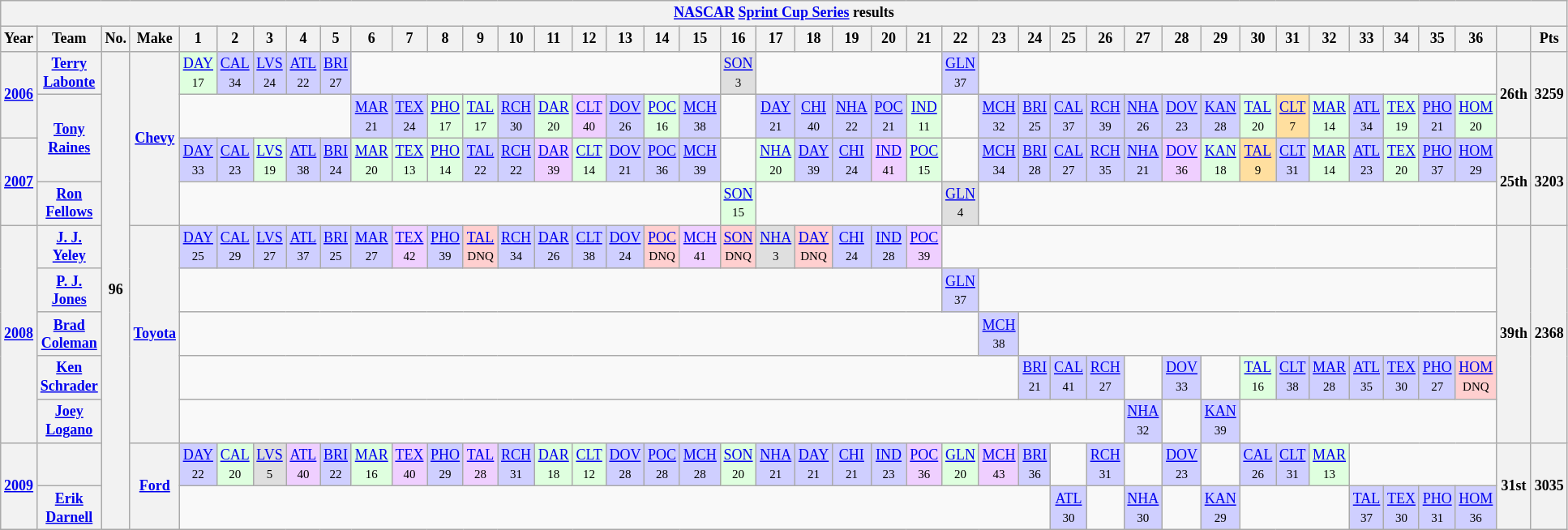<table class="wikitable" style="text-align:center; font-size:75%">
<tr>
<th colspan=45><a href='#'>NASCAR</a> <a href='#'>Sprint Cup Series</a> results</th>
</tr>
<tr>
<th>Year</th>
<th>Team</th>
<th>No.</th>
<th>Make</th>
<th>1</th>
<th>2</th>
<th>3</th>
<th>4</th>
<th>5</th>
<th>6</th>
<th>7</th>
<th>8</th>
<th>9</th>
<th>10</th>
<th>11</th>
<th>12</th>
<th>13</th>
<th>14</th>
<th>15</th>
<th>16</th>
<th>17</th>
<th>18</th>
<th>19</th>
<th>20</th>
<th>21</th>
<th>22</th>
<th>23</th>
<th>24</th>
<th>25</th>
<th>26</th>
<th>27</th>
<th>28</th>
<th>29</th>
<th>30</th>
<th>31</th>
<th>32</th>
<th>33</th>
<th>34</th>
<th>35</th>
<th>36</th>
<th></th>
<th>Pts</th>
</tr>
<tr>
<th rowspan=2><a href='#'>2006</a></th>
<th><a href='#'>Terry Labonte</a></th>
<th rowspan=11>96</th>
<th rowspan=4><a href='#'>Chevy</a></th>
<td style="background:#DFFFDF;"><a href='#'>DAY</a><br><small>17</small></td>
<td style="background:#CFCFFF;"><a href='#'>CAL</a><br><small>34</small></td>
<td style="background:#CFCFFF;"><a href='#'>LVS</a><br><small>24</small></td>
<td style="background:#CFCFFF;"><a href='#'>ATL</a><br><small>22</small></td>
<td style="background:#CFCFFF;"><a href='#'>BRI</a><br><small>27</small></td>
<td colspan=10></td>
<td style="background:#DFDFDF;"><a href='#'>SON</a><br><small>3</small></td>
<td colspan=5></td>
<td style="background:#CFCFFF;"><a href='#'>GLN</a><br><small>37</small></td>
<td colspan=14></td>
<th rowspan=2>26th</th>
<th rowspan=2>3259</th>
</tr>
<tr>
<th rowspan=2><a href='#'>Tony Raines</a></th>
<td colspan=5></td>
<td style="background:#CFCFFF;"><a href='#'>MAR</a><br><small>21</small></td>
<td style="background:#CFCFFF;"><a href='#'>TEX</a><br><small>24</small></td>
<td style="background:#DFFFDF;"><a href='#'>PHO</a><br><small>17</small></td>
<td style="background:#DFFFDF;"><a href='#'>TAL</a><br><small>17</small></td>
<td style="background:#CFCFFF;"><a href='#'>RCH</a><br><small>30</small></td>
<td style="background:#DFFFDF;"><a href='#'>DAR</a><br><small>20</small></td>
<td style="background:#EFCFFF;"><a href='#'>CLT</a><br><small>40</small></td>
<td style="background:#CFCFFF;"><a href='#'>DOV</a><br><small>26</small></td>
<td style="background:#DFFFDF;"><a href='#'>POC</a><br><small>16</small></td>
<td style="background:#CFCFFF;"><a href='#'>MCH</a><br><small>38</small></td>
<td></td>
<td style="background:#CFCFFF;"><a href='#'>DAY</a><br><small>21</small></td>
<td style="background:#CFCFFF;"><a href='#'>CHI</a><br><small>40</small></td>
<td style="background:#CFCFFF;"><a href='#'>NHA</a><br><small>22</small></td>
<td style="background:#CFCFFF;"><a href='#'>POC</a><br><small>21</small></td>
<td style="background:#DFFFDF;"><a href='#'>IND</a><br><small>11</small></td>
<td></td>
<td style="background:#CFCFFF;"><a href='#'>MCH</a><br><small>32</small></td>
<td style="background:#CFCFFF;"><a href='#'>BRI</a><br><small>25</small></td>
<td style="background:#CFCFFF;"><a href='#'>CAL</a><br><small>37</small></td>
<td style="background:#CFCFFF;"><a href='#'>RCH</a><br><small>39</small></td>
<td style="background:#CFCFFF;"><a href='#'>NHA</a><br><small>26</small></td>
<td style="background:#CFCFFF;"><a href='#'>DOV</a><br><small>23</small></td>
<td style="background:#CFCFFF;"><a href='#'>KAN</a><br><small>28</small></td>
<td style="background:#DFFFDF;"><a href='#'>TAL</a><br><small>20</small></td>
<td style="background:#FFDF9F;"><a href='#'>CLT</a><br><small>7</small></td>
<td style="background:#DFFFDF;"><a href='#'>MAR</a><br><small>14</small></td>
<td style="background:#CFCFFF;"><a href='#'>ATL</a><br><small>34</small></td>
<td style="background:#DFFFDF;"><a href='#'>TEX</a><br><small>19</small></td>
<td style="background:#CFCFFF;"><a href='#'>PHO</a><br><small>21</small></td>
<td style="background:#DFFFDF;"><a href='#'>HOM</a><br><small>20</small></td>
</tr>
<tr>
<th rowspan=2><a href='#'>2007</a></th>
<td style="background:#CFCFFF;"><a href='#'>DAY</a><br><small>33</small></td>
<td style="background:#CFCFFF;"><a href='#'>CAL</a><br><small>23</small></td>
<td style="background:#DFFFDF;"><a href='#'>LVS</a><br><small>19</small></td>
<td style="background:#CFCFFF;"><a href='#'>ATL</a><br><small>38</small></td>
<td style="background:#CFCFFF;"><a href='#'>BRI</a><br><small>24</small></td>
<td style="background:#DFFFDF;"><a href='#'>MAR</a><br><small>20</small></td>
<td style="background:#DFFFDF;"><a href='#'>TEX</a><br><small>13</small></td>
<td style="background:#DFFFDF;"><a href='#'>PHO</a><br><small>14</small></td>
<td style="background:#CFCFFF;"><a href='#'>TAL</a><br><small>22</small></td>
<td style="background:#CFCFFF;"><a href='#'>RCH</a><br><small>22</small></td>
<td style="background:#EFCFFF;"><a href='#'>DAR</a><br><small>39</small></td>
<td style="background:#DFFFDF;"><a href='#'>CLT</a><br><small>14</small></td>
<td style="background:#CFCFFF;"><a href='#'>DOV</a><br><small>21</small></td>
<td style="background:#CFCFFF;"><a href='#'>POC</a><br><small>36</small></td>
<td style="background:#CFCFFF;"><a href='#'>MCH</a><br><small>39</small></td>
<td></td>
<td style="background:#DFFFDF;"><a href='#'>NHA</a><br><small>20</small></td>
<td style="background:#CFCFFF;"><a href='#'>DAY</a><br><small>39</small></td>
<td style="background:#CFCFFF;"><a href='#'>CHI</a><br><small>24</small></td>
<td style="background:#EFCFFF;"><a href='#'>IND</a><br><small>41</small></td>
<td style="background:#DFFFDF;"><a href='#'>POC</a><br><small>15</small></td>
<td></td>
<td style="background:#CFCFFF;"><a href='#'>MCH</a><br><small>34</small></td>
<td style="background:#CFCFFF;"><a href='#'>BRI</a><br><small>28</small></td>
<td style="background:#CFCFFF;"><a href='#'>CAL</a><br><small>27</small></td>
<td style="background:#CFCFFF;"><a href='#'>RCH</a><br><small>35</small></td>
<td style="background:#CFCFFF;"><a href='#'>NHA</a><br><small>21</small></td>
<td style="background:#EFCFFF;"><a href='#'>DOV</a><br><small>36</small></td>
<td style="background:#DFFFDF;"><a href='#'>KAN</a><br><small>18</small></td>
<td style="background:#FFDF9F;"><a href='#'>TAL</a><br><small>9</small></td>
<td style="background:#CFCFFF;"><a href='#'>CLT</a><br><small>31</small></td>
<td style="background:#DFFFDF;"><a href='#'>MAR</a><br><small>14</small></td>
<td style="background:#CFCFFF;"><a href='#'>ATL</a><br><small>23</small></td>
<td style="background:#DFFFDF;"><a href='#'>TEX</a><br><small>20</small></td>
<td style="background:#CFCFFF;"><a href='#'>PHO</a><br><small>37</small></td>
<td style="background:#CFCFFF;"><a href='#'>HOM</a><br><small>29</small></td>
<th rowspan=2>25th</th>
<th rowspan=2>3203</th>
</tr>
<tr>
<th><a href='#'>Ron Fellows</a></th>
<td colspan=15></td>
<td style="background:#DFFFDF;"><a href='#'>SON</a><br><small>15</small></td>
<td colspan=5></td>
<td style="background:#DFDFDF;"><a href='#'>GLN</a><br><small>4</small></td>
<td colspan=14></td>
</tr>
<tr>
<th rowspan=5><a href='#'>2008</a></th>
<th><a href='#'>J. J. Yeley</a></th>
<th rowspan=5><a href='#'>Toyota</a></th>
<td style="background:#CFCFFF;"><a href='#'>DAY</a><br><small>25</small></td>
<td style="background:#CFCFFF;"><a href='#'>CAL</a><br><small>29</small></td>
<td style="background:#CFCFFF;"><a href='#'>LVS</a><br><small>27</small></td>
<td style="background:#CFCFFF;"><a href='#'>ATL</a><br><small>37</small></td>
<td style="background:#CFCFFF;"><a href='#'>BRI</a><br><small>25</small></td>
<td style="background:#CFCFFF;"><a href='#'>MAR</a><br><small>27</small></td>
<td style="background:#EFCFFF;"><a href='#'>TEX</a><br><small>42</small></td>
<td style="background:#CFCFFF;"><a href='#'>PHO</a><br><small>39</small></td>
<td style="background:#FFCFCF;"><a href='#'>TAL</a><br><small>DNQ</small></td>
<td style="background:#CFCFFF;"><a href='#'>RCH</a><br><small>34</small></td>
<td style="background:#CFCFFF;"><a href='#'>DAR</a><br><small>26</small></td>
<td style="background:#CFCFFF;"><a href='#'>CLT</a><br><small>38</small></td>
<td style="background:#CFCFFF;"><a href='#'>DOV</a><br><small>24</small></td>
<td style="background:#FFCFCF;"><a href='#'>POC</a><br><small>DNQ</small></td>
<td style="background:#EFCFFF;"><a href='#'>MCH</a><br><small>41</small></td>
<td style="background:#FFCFCF;"><a href='#'>SON</a><br><small>DNQ</small></td>
<td style="background:#DFDFDF;"><a href='#'>NHA</a><br><small>3</small></td>
<td style="background:#FFCFCF;"><a href='#'>DAY</a><br><small>DNQ</small></td>
<td style="background:#CFCFFF;"><a href='#'>CHI</a><br><small>24</small></td>
<td style="background:#CFCFFF;"><a href='#'>IND</a><br><small>28</small></td>
<td style="background:#EFCFFF;"><a href='#'>POC</a><br><small>39</small></td>
<td colspan=15></td>
<th rowspan=5>39th</th>
<th rowspan=5>2368</th>
</tr>
<tr>
<th><a href='#'>P. J. Jones</a></th>
<td colspan=21></td>
<td style="background:#cfcfff;"><a href='#'>GLN</a><br><small>37</small></td>
<td colspan=14></td>
</tr>
<tr>
<th><a href='#'>Brad Coleman</a></th>
<td colspan=22></td>
<td style="background:#CFCFFF;"><a href='#'>MCH</a><br><small>38</small></td>
<td colspan=13></td>
</tr>
<tr>
<th><a href='#'>Ken Schrader</a></th>
<td colspan=23></td>
<td style="background:#CFCFFF;"><a href='#'>BRI</a><br><small>21</small></td>
<td style="background:#CFCFFF;"><a href='#'>CAL</a><br><small>41</small></td>
<td style="background:#CFCFFF;"><a href='#'>RCH</a><br><small>27</small></td>
<td></td>
<td style="background:#CFCFFF;"><a href='#'>DOV</a><br><small>33</small></td>
<td></td>
<td style="background:#DFFFDF;"><a href='#'>TAL</a><br><small>16</small></td>
<td style="background:#CFCFFF;"><a href='#'>CLT</a><br><small>38</small></td>
<td style="background:#CFCFFF;"><a href='#'>MAR</a><br><small>28</small></td>
<td style="background:#CFCFFF;"><a href='#'>ATL</a><br><small>35</small></td>
<td style="background:#CFCFFF;"><a href='#'>TEX</a><br><small>30</small></td>
<td style="background:#CFCFFF;"><a href='#'>PHO</a><br><small>27</small></td>
<td style="background:#FFCFCF;"><a href='#'>HOM</a><br><small>DNQ</small></td>
</tr>
<tr>
<th><a href='#'>Joey Logano</a></th>
<td colspan=26></td>
<td style="background:#CFCFFF;"><a href='#'>NHA</a><br><small>32</small></td>
<td></td>
<td style="background:#CFCFFF;"><a href='#'>KAN</a><br><small>39</small></td>
<td colspan=7></td>
</tr>
<tr>
<th rowspan=2><a href='#'>2009</a></th>
<th></th>
<th rowspan=2><a href='#'>Ford</a></th>
<td style="background:#CFCFFF;"><a href='#'>DAY</a><br><small>22</small></td>
<td style="background:#DFFFDF;"><a href='#'>CAL</a><br><small>20</small></td>
<td style="background:#DFDFDF;"><a href='#'>LVS</a><br><small>5</small></td>
<td style="background:#EFCFFF;"><a href='#'>ATL</a><br><small>40</small></td>
<td style="background:#CFCFFF;"><a href='#'>BRI</a><br><small>22</small></td>
<td style="background:#DFFFDF;"><a href='#'>MAR</a><br><small>16</small></td>
<td style="background:#EFCFFF;"><a href='#'>TEX</a><br><small>40</small></td>
<td style="background:#CFCFFF;"><a href='#'>PHO</a><br><small>29</small></td>
<td style="background:#EFCFFF;"><a href='#'>TAL</a><br><small>28</small></td>
<td style="background:#CFCFFF;"><a href='#'>RCH</a><br><small>31</small></td>
<td style="background:#DFFFDF;"><a href='#'>DAR</a><br><small>18</small></td>
<td style="background:#DFFFDF;"><a href='#'>CLT</a><br><small>12</small></td>
<td style="background:#CFCFFF;"><a href='#'>DOV</a><br><small>28</small></td>
<td style="background:#CFCFFF;"><a href='#'>POC</a><br><small>28</small></td>
<td style="background:#CFCFFF;"><a href='#'>MCH</a><br><small>28</small></td>
<td style="background:#DFFFDF;"><a href='#'>SON</a><br><small>20</small></td>
<td style="background:#CFCFFF;"><a href='#'>NHA</a><br><small>21</small></td>
<td style="background:#CFCFFF;"><a href='#'>DAY</a><br><small>21</small></td>
<td style="background:#CFCFFF;"><a href='#'>CHI</a><br><small>21</small></td>
<td style="background:#CFCFFF;"><a href='#'>IND</a><br><small>23</small></td>
<td style="background:#EFCFFF;"><a href='#'>POC</a><br><small>36</small></td>
<td style="background:#DFFFDF;"><a href='#'>GLN</a><br><small>20</small></td>
<td style="background:#EFCFFF;"><a href='#'>MCH</a><br><small>43</small></td>
<td style="background:#CFCFFF;"><a href='#'>BRI</a><br><small>36</small></td>
<td></td>
<td style="background:#CFCFFF;"><a href='#'>RCH</a><br><small>31</small></td>
<td></td>
<td style="background:#CFCFFF;"><a href='#'>DOV</a><br><small>23</small></td>
<td></td>
<td style="background:#CFCFFF;"><a href='#'>CAL</a><br><small>26</small></td>
<td style="background:#CFCFFF;"><a href='#'>CLT</a><br><small>31</small></td>
<td style="background:#DFFFDF;"><a href='#'>MAR</a><br><small>13</small></td>
<td colspan=4></td>
<th rowspan=2>31st</th>
<th rowspan=2>3035</th>
</tr>
<tr>
<th><a href='#'>Erik Darnell</a></th>
<td colspan=24></td>
<td style="background:#CFCFFF;"><a href='#'>ATL</a><br><small>30</small></td>
<td></td>
<td style="background:#CFCFFF;"><a href='#'>NHA</a><br><small>30</small></td>
<td></td>
<td style="background:#CFCFFF;"><a href='#'>KAN</a><br><small>29</small></td>
<td colspan=3></td>
<td style="background:#CFCFFF;"><a href='#'>TAL</a><br><small>37</small></td>
<td style="background:#CFCFFF;"><a href='#'>TEX</a><br><small>30</small></td>
<td style="background:#CFCFFF;"><a href='#'>PHO</a><br><small>31</small></td>
<td style="background:#CFCFFF;"><a href='#'>HOM</a><br><small>36</small></td>
</tr>
</table>
